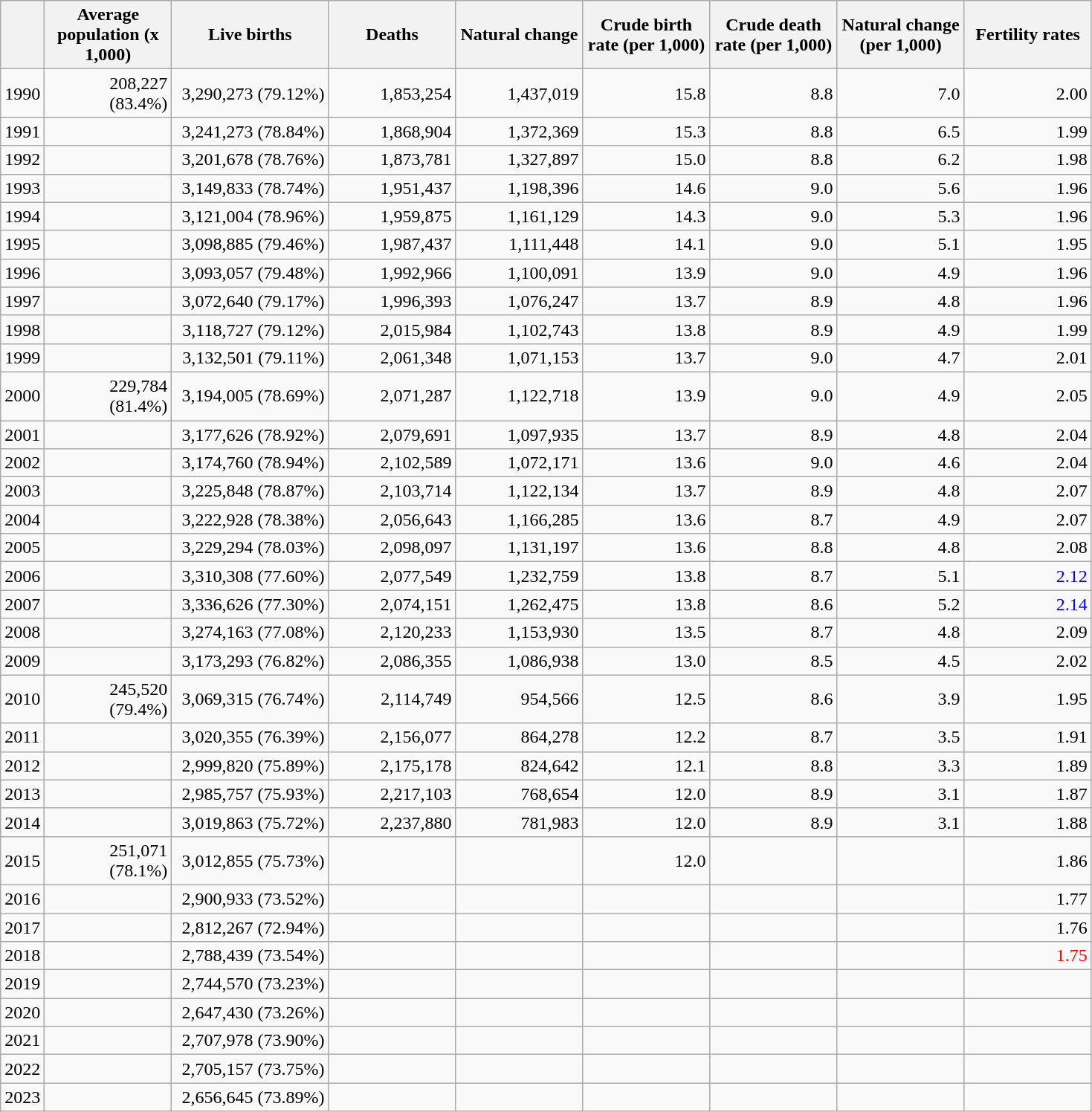<table class="wikitable">
<tr>
<th></th>
<th style="width:80pt;">Average population (x 1,000)</th>
<th style="width:100pt;">Live births</th>
<th style="width:80pt;">Deaths</th>
<th style="width:80pt;">Natural change</th>
<th style="width:80pt;">Crude birth rate (per 1,000)</th>
<th style="width:80pt;">Crude death rate (per 1,000)</th>
<th style="width:80pt;">Natural change (per 1,000)</th>
<th style="width:80pt;">Fertility rates</th>
</tr>
<tr>
<td>1990</td>
<td style="text-align:right;">208,227 (83.4%)</td>
<td style="text-align:right;">3,290,273 (79.12%)</td>
<td style="text-align:right;">1,853,254</td>
<td style="text-align:right;">1,437,019</td>
<td style="text-align:right;">15.8</td>
<td style="text-align:right;">8.8</td>
<td style="text-align:right;">7.0</td>
<td style="text-align:right;">2.00</td>
</tr>
<tr>
<td>1991</td>
<td style="text-align:right;"></td>
<td style="text-align:right;">3,241,273 (78.84%)</td>
<td style="text-align:right;">1,868,904</td>
<td style="text-align:right;">1,372,369</td>
<td style="text-align:right;">15.3</td>
<td style="text-align:right;">8.8</td>
<td style="text-align:right;">6.5</td>
<td style="text-align:right;">1.99</td>
</tr>
<tr>
<td>1992</td>
<td style="text-align:right;"></td>
<td style="text-align:right;">3,201,678  (78.76%)</td>
<td style="text-align:right;">1,873,781</td>
<td style="text-align:right;">1,327,897</td>
<td style="text-align:right;">15.0</td>
<td style="text-align:right;">8.8</td>
<td style="text-align:right;">6.2</td>
<td style="text-align:right;">1.98</td>
</tr>
<tr>
<td>1993</td>
<td style="text-align:right;"></td>
<td style="text-align:right;">3,149,833 (78.74%)</td>
<td style="text-align:right;">1,951,437</td>
<td style="text-align:right;">1,198,396</td>
<td style="text-align:right;">14.6</td>
<td style="text-align:right;">9.0</td>
<td style="text-align:right;">5.6</td>
<td style="text-align:right;">1.96</td>
</tr>
<tr>
<td>1994</td>
<td style="text-align:right;"></td>
<td style="text-align:right;">3,121,004 (78.96%)</td>
<td style="text-align:right;">1,959,875</td>
<td style="text-align:right;">1,161,129</td>
<td style="text-align:right;">14.3</td>
<td style="text-align:right;">9.0</td>
<td style="text-align:right;">5.3</td>
<td style="text-align:right;">1.96</td>
</tr>
<tr>
<td>1995</td>
<td style="text-align:right;"></td>
<td style="text-align:right;">3,098,885 (79.46%)</td>
<td style="text-align:right;">1,987,437</td>
<td style="text-align:right;">1,111,448</td>
<td style="text-align:right;">14.1</td>
<td style="text-align:right;">9.0</td>
<td style="text-align:right;">5.1</td>
<td style="text-align:right;">1.95</td>
</tr>
<tr>
<td>1996</td>
<td style="text-align:right;"></td>
<td style="text-align:right;">3,093,057 (79.48%)</td>
<td style="text-align:right;">1,992,966</td>
<td style="text-align:right;">1,100,091</td>
<td style="text-align:right;">13.9</td>
<td style="text-align:right;">9.0</td>
<td style="text-align:right;">4.9</td>
<td style="text-align:right;">1.96</td>
</tr>
<tr>
<td>1997</td>
<td style="text-align:right;"></td>
<td style="text-align:right;">3,072,640 (79.17%)</td>
<td style="text-align:right;">1,996,393</td>
<td style="text-align:right;">1,076,247</td>
<td style="text-align:right;">13.7</td>
<td style="text-align:right;">8.9</td>
<td style="text-align:right;">4.8</td>
<td style="text-align:right;">1.96</td>
</tr>
<tr>
<td>1998</td>
<td style="text-align:right;"></td>
<td style="text-align:right;">3,118,727 (79.12%)</td>
<td style="text-align:right;">2,015,984</td>
<td style="text-align:right;">1,102,743</td>
<td style="text-align:right;">13.8</td>
<td style="text-align:right;">8.9</td>
<td style="text-align:right;">4.9</td>
<td style="text-align:right;">1.99</td>
</tr>
<tr>
<td>1999</td>
<td style="text-align:right;"></td>
<td style="text-align:right;">3,132,501 (79.11%)</td>
<td style="text-align:right;">2,061,348</td>
<td style="text-align:right;">1,071,153</td>
<td style="text-align:right;">13.7</td>
<td style="text-align:right;">9.0</td>
<td style="text-align:right;">4.7</td>
<td style="text-align:right;">2.01</td>
</tr>
<tr>
<td>2000</td>
<td style="text-align:right;">229,784 (81.4%)</td>
<td style="text-align:right;">3,194,005 (78.69%)</td>
<td style="text-align:right;">2,071,287</td>
<td style="text-align:right;">1,122,718</td>
<td style="text-align:right;">13.9</td>
<td style="text-align:right;">9.0</td>
<td style="text-align:right;">4.9</td>
<td style="text-align:right;">2.05</td>
</tr>
<tr>
<td>2001</td>
<td style="text-align:right;"></td>
<td style="text-align:right;">3,177,626 (78.92%)</td>
<td style="text-align:right;">2,079,691</td>
<td style="text-align:right;">1,097,935</td>
<td style="text-align:right;">13.7</td>
<td style="text-align:right;">8.9</td>
<td style="text-align:right;">4.8</td>
<td style="text-align:right;">2.04</td>
</tr>
<tr>
<td>2002</td>
<td style="text-align:right;"></td>
<td style="text-align:right;">3,174,760 (78.94%)</td>
<td style="text-align:right;">2,102,589</td>
<td style="text-align:right;">1,072,171</td>
<td style="text-align:right;">13.6</td>
<td style="text-align:right;">9.0</td>
<td style="text-align:right;">4.6</td>
<td style="text-align:right;">2.04</td>
</tr>
<tr>
<td>2003</td>
<td style="text-align:right;"></td>
<td style="text-align:right;">3,225,848 (78.87%)</td>
<td style="text-align:right;">2,103,714</td>
<td style="text-align:right;">1,122,134</td>
<td style="text-align:right;">13.7</td>
<td style="text-align:right;">8.9</td>
<td style="text-align:right;">4.8</td>
<td style="text-align:right;">2.07</td>
</tr>
<tr>
<td>2004</td>
<td style="text-align:right;"></td>
<td style="text-align:right;">3,222,928 (78.38%)</td>
<td style="text-align:right;">2,056,643</td>
<td style="text-align:right;">1,166,285</td>
<td style="text-align:right;">13.6</td>
<td style="text-align:right;">8.7</td>
<td style="text-align:right;">4.9</td>
<td style="text-align:right;">2.07</td>
</tr>
<tr>
<td>2005</td>
<td style="text-align:right;"></td>
<td style="text-align:right;">3,229,294 (78.03%)</td>
<td style="text-align:right;">2,098,097</td>
<td style="text-align:right;">1,131,197</td>
<td style="text-align:right;">13.6</td>
<td style="text-align:right;">8.8</td>
<td style="text-align:right;">4.8</td>
<td style="text-align:right;">2.08</td>
</tr>
<tr>
<td>2006</td>
<td style="text-align:right;"></td>
<td style="text-align:right;">3,310,308 (77.60%)</td>
<td style="text-align:right;">2,077,549</td>
<td style="text-align:right;">1,232,759</td>
<td style="text-align:right;">13.8</td>
<td style="text-align:right;">8.7</td>
<td style="text-align:right;">5.1</td>
<td style="text-align:right; color:blue;">2.12</td>
</tr>
<tr>
<td>2007</td>
<td style="text-align:right;"></td>
<td style="text-align:right;">3,336,626 (77.30%)</td>
<td style="text-align:right;">2,074,151</td>
<td style="text-align:right;">1,262,475</td>
<td style="text-align:right;">13.8</td>
<td style="text-align:right;">8.6</td>
<td style="text-align:right;">5.2</td>
<td style="text-align:right; color:blue;">2.14</td>
</tr>
<tr>
<td>2008</td>
<td style="text-align:right;"></td>
<td style="text-align:right;">3,274,163 (77.08%)</td>
<td style="text-align:right;">2,120,233</td>
<td style="text-align:right;">1,153,930</td>
<td style="text-align:right;">13.5</td>
<td style="text-align:right;">8.7</td>
<td style="text-align:right;">4.8</td>
<td style="text-align:right;">2.09</td>
</tr>
<tr>
<td>2009</td>
<td style="text-align:right;"></td>
<td style="text-align:right;">3,173,293 (76.82%)</td>
<td style="text-align:right;">2,086,355</td>
<td style="text-align:right;">1,086,938</td>
<td style="text-align:right;">13.0</td>
<td style="text-align:right;">8.5</td>
<td style="text-align:right;">4.5</td>
<td style="text-align:right;">2.02</td>
</tr>
<tr>
<td>2010</td>
<td style="text-align:right;">245,520 (79.4%)</td>
<td style="text-align:right;">3,069,315 (76.74%)</td>
<td style="text-align:right;">2,114,749</td>
<td style="text-align:right;">954,566</td>
<td style="text-align:right;">12.5</td>
<td style="text-align:right;">8.6</td>
<td style="text-align:right;">3.9</td>
<td style="text-align:right;">1.95</td>
</tr>
<tr>
<td>2011</td>
<td style="text-align:right;"></td>
<td style="text-align:right;">3,020,355 (76.39%)</td>
<td style="text-align:right;">2,156,077</td>
<td style="text-align:right;">864,278</td>
<td style="text-align:right;">12.2</td>
<td style="text-align:right;">8.7</td>
<td style="text-align:right;">3.5</td>
<td style="text-align:right;">1.91</td>
</tr>
<tr>
<td>2012</td>
<td style="text-align:right;"></td>
<td style="text-align:right;">2,999,820 (75.89%)</td>
<td style="text-align:right;">2,175,178</td>
<td style="text-align:right;">824,642</td>
<td style="text-align:right;">12.1</td>
<td style="text-align:right;">8.8</td>
<td style="text-align:right;">3.3</td>
<td style="text-align:right;">1.89</td>
</tr>
<tr>
<td>2013</td>
<td style="text-align:right;"></td>
<td style="text-align:right;">2,985,757 (75.93%)</td>
<td style="text-align:right;">2,217,103</td>
<td style="text-align:right;">768,654</td>
<td style="text-align:right;">12.0</td>
<td style="text-align:right;">8.9</td>
<td style="text-align:right;">3.1</td>
<td style="text-align:right;">1.87</td>
</tr>
<tr>
<td>2014</td>
<td style="text-align:right;"></td>
<td style="text-align:right;">3,019,863 (75.72%)</td>
<td style="text-align:right;">2,237,880</td>
<td style="text-align:right;">781,983</td>
<td style="text-align:right;">12.0</td>
<td style="text-align:right;">8.9</td>
<td style="text-align:right;">3.1</td>
<td style="text-align:right">1.88</td>
</tr>
<tr>
<td>2015</td>
<td style="text-align:right;">251,071 (78.1%)</td>
<td style="text-align:right;">3,012,855 (75.73%)</td>
<td style="text-align:right;"></td>
<td style="text-align:right;"></td>
<td style="text-align:right;">12.0</td>
<td style="text-align:right;"></td>
<td style="text-align:right;"></td>
<td style="text-align:right;">1.86</td>
</tr>
<tr>
<td>2016</td>
<td style="text-align:right;"></td>
<td style="text-align:right;">2,900,933 (73.52%)</td>
<td style="text-align:right;"></td>
<td style="text-align:right;"></td>
<td style="text-align:right;"></td>
<td style="text-align:right;"></td>
<td style="text-align:right;"></td>
<td style="text-align:right;">1.77</td>
</tr>
<tr>
<td>2017</td>
<td style="text-align:right;"></td>
<td style="text-align:right;">2,812,267 (72.94%)</td>
<td style="text-align:right;"></td>
<td style="text-align:right;"></td>
<td style="text-align:right;"></td>
<td style="text-align:right;"></td>
<td style="text-align:right;"></td>
<td style="text-align:right;">1.76</td>
</tr>
<tr>
<td>2018</td>
<td style="text-align:right;"></td>
<td style="text-align:right;">2,788,439 (73.54%)</td>
<td style="text-align:right;"></td>
<td style="text-align:right;"></td>
<td style="text-align:right;"></td>
<td style="text-align:right;"></td>
<td style="text-align:right;"></td>
<td style="text-align:right; color:red;">1.75</td>
</tr>
<tr>
<td>2019</td>
<td style="text-align:right;"></td>
<td style="text-align:right;">2,744,570 (73.23%)</td>
<td style="text-align:right;"></td>
<td style="text-align:right;"></td>
<td style="text-align:right;"></td>
<td style="text-align:right;"></td>
<td style="text-align:right;"></td>
<td style="text-align:right; color:red;"></td>
</tr>
<tr>
<td>2020</td>
<td style="text-align:right;"></td>
<td style="text-align:right;">2,647,430 (73.26%)</td>
<td style="text-align:right;"></td>
<td style="text-align:right;"></td>
<td style="text-align:right;"></td>
<td style="text-align:right;"></td>
<td style="text-align:right;"></td>
<td style="text-align:right; color:red;"></td>
</tr>
<tr>
<td>2021</td>
<td style="text-align:right;"></td>
<td style="text-align:right;">2,707,978 (73.90%)</td>
<td style="text-align:right;"></td>
<td style="text-align:right;"></td>
<td style="text-align:right;"></td>
<td style="text-align:right;"></td>
<td style="text-align:right;"></td>
<td style="text-align:right; color:red;"></td>
</tr>
<tr>
<td>2022</td>
<td style="text-align:right;"></td>
<td style="text-align:right;">2,705,157 (73.75%)</td>
<td style="text-align:right;"></td>
<td style="text-align:right;"></td>
<td style="text-align:right;"></td>
<td style="text-align:right;"></td>
<td style="text-align:right;"></td>
<td style="text-align:right; color:red;"></td>
</tr>
<tr>
<td>2023</td>
<td style="text-align:right;"></td>
<td style="text-align:right;">2,656,645 (73.89%)</td>
<td style="text-align:right;"></td>
<td style="text-align:right;"></td>
<td style="text-align:right;"></td>
<td style="text-align:right;"></td>
<td style="text-align:right;"></td>
<td style="text-align:right; color:red;"></td>
</tr>
</table>
